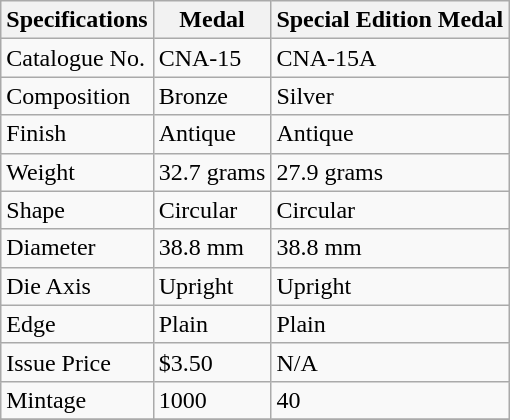<table class="wikitable">
<tr>
<th>Specifications</th>
<th>Medal</th>
<th>Special Edition Medal</th>
</tr>
<tr>
<td>Catalogue No.</td>
<td>CNA-15</td>
<td>CNA-15A</td>
</tr>
<tr>
<td>Composition</td>
<td>Bronze</td>
<td>Silver</td>
</tr>
<tr>
<td>Finish</td>
<td>Antique</td>
<td>Antique</td>
</tr>
<tr>
<td>Weight</td>
<td>32.7 grams</td>
<td>27.9 grams</td>
</tr>
<tr>
<td>Shape</td>
<td>Circular</td>
<td>Circular</td>
</tr>
<tr>
<td>Diameter</td>
<td>38.8 mm</td>
<td>38.8 mm</td>
</tr>
<tr>
<td>Die Axis</td>
<td>Upright</td>
<td>Upright</td>
</tr>
<tr>
<td>Edge</td>
<td>Plain</td>
<td>Plain</td>
</tr>
<tr>
<td>Issue Price</td>
<td>$3.50</td>
<td>N/A</td>
</tr>
<tr>
<td>Mintage</td>
<td>1000</td>
<td>40</td>
</tr>
<tr>
</tr>
</table>
